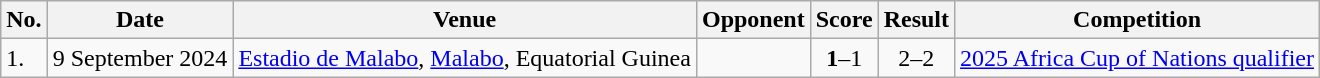<table class="wikitable" border="1">
<tr>
<th>No.</th>
<th>Date</th>
<th>Venue</th>
<th>Opponent</th>
<th>Score</th>
<th>Result</th>
<th>Competition</th>
</tr>
<tr>
<td>1.</td>
<td>9 September 2024</td>
<td><a href='#'>Estadio de Malabo</a>, <a href='#'>Malabo</a>, Equatorial Guinea</td>
<td></td>
<td align=center><strong>1</strong>–1</td>
<td align=center>2–2</td>
<td><a href='#'>2025 Africa Cup of Nations qualifier</a></td>
</tr>
</table>
